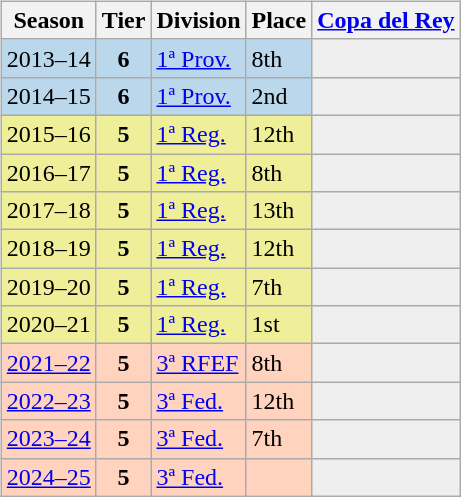<table>
<tr>
<td valign="top" width=0%><br><table class="wikitable">
<tr style="background:#f0f6fa;">
<th>Season</th>
<th>Tier</th>
<th>Division</th>
<th>Place</th>
<th><a href='#'>Copa del Rey</a></th>
</tr>
<tr>
<td style="background:#BBD7EC;">2013–14</td>
<th style="background:#BBD7EC;">6</th>
<td style="background:#BBD7EC;"><a href='#'>1ª Prov.</a></td>
<td style="background:#BBD7EC;">8th</td>
<th style="background:#EFEFEF;"></th>
</tr>
<tr>
<td style="background:#BBD7EC;">2014–15</td>
<th style="background:#BBD7EC;">6</th>
<td style="background:#BBD7EC;"><a href='#'>1ª Prov.</a></td>
<td style="background:#BBD7EC;">2nd</td>
<th style="background:#EFEFEF;"></th>
</tr>
<tr>
<td style="background:#EFEF99;">2015–16</td>
<th style="background:#EFEF99;">5</th>
<td style="background:#EFEF99;"><a href='#'>1ª Reg.</a></td>
<td style="background:#EFEF99;">12th</td>
<th style="background:#EFEFEF;"></th>
</tr>
<tr>
<td style="background:#EFEF99;">2016–17</td>
<th style="background:#EFEF99;">5</th>
<td style="background:#EFEF99;"><a href='#'>1ª Reg.</a></td>
<td style="background:#EFEF99;">8th</td>
<th style="background:#EFEFEF;"></th>
</tr>
<tr>
<td style="background:#EFEF99;">2017–18</td>
<th style="background:#EFEF99;">5</th>
<td style="background:#EFEF99;"><a href='#'>1ª Reg.</a></td>
<td style="background:#EFEF99;">13th</td>
<th style="background:#EFEFEF;"></th>
</tr>
<tr>
<td style="background:#EFEF99;">2018–19</td>
<th style="background:#EFEF99;">5</th>
<td style="background:#EFEF99;"><a href='#'>1ª Reg.</a></td>
<td style="background:#EFEF99;">12th</td>
<th style="background:#EFEFEF;"></th>
</tr>
<tr>
<td style="background:#EFEF99;">2019–20</td>
<th style="background:#EFEF99;">5</th>
<td style="background:#EFEF99;"><a href='#'>1ª Reg.</a></td>
<td style="background:#EFEF99;">7th</td>
<th style="background:#EFEFEF;"></th>
</tr>
<tr>
<td style="background:#EFEF99;">2020–21</td>
<th style="background:#EFEF99;">5</th>
<td style="background:#EFEF99;"><a href='#'>1ª Reg.</a></td>
<td style="background:#EFEF99;">1st</td>
<th style="background:#EFEFEF;"></th>
</tr>
<tr>
<td style="background:#FFD3BD;"><a href='#'>2021–22</a></td>
<th style="background:#FFD3BD;">5</th>
<td style="background:#FFD3BD;"><a href='#'>3ª RFEF</a></td>
<td style="background:#FFD3BD;">8th</td>
<th style="background:#EFEFEF;"></th>
</tr>
<tr>
<td style="background:#FFD3BD;"><a href='#'>2022–23</a></td>
<th style="background:#FFD3BD;">5</th>
<td style="background:#FFD3BD;"><a href='#'>3ª Fed.</a></td>
<td style="background:#FFD3BD;">12th</td>
<th style="background:#EFEFEF;"></th>
</tr>
<tr>
<td style="background:#FFD3BD;"><a href='#'>2023–24</a></td>
<th style="background:#FFD3BD;">5</th>
<td style="background:#FFD3BD;"><a href='#'>3ª Fed.</a></td>
<td style="background:#FFD3BD;">7th</td>
<th style="background:#EFEFEF;"></th>
</tr>
<tr>
<td style="background:#FFD3BD;"><a href='#'>2024–25</a></td>
<th style="background:#FFD3BD;">5</th>
<td style="background:#FFD3BD;"><a href='#'>3ª Fed.</a></td>
<td style="background:#FFD3BD;"></td>
<th style="background:#EFEFEF;"></th>
</tr>
</table>
</td>
</tr>
</table>
